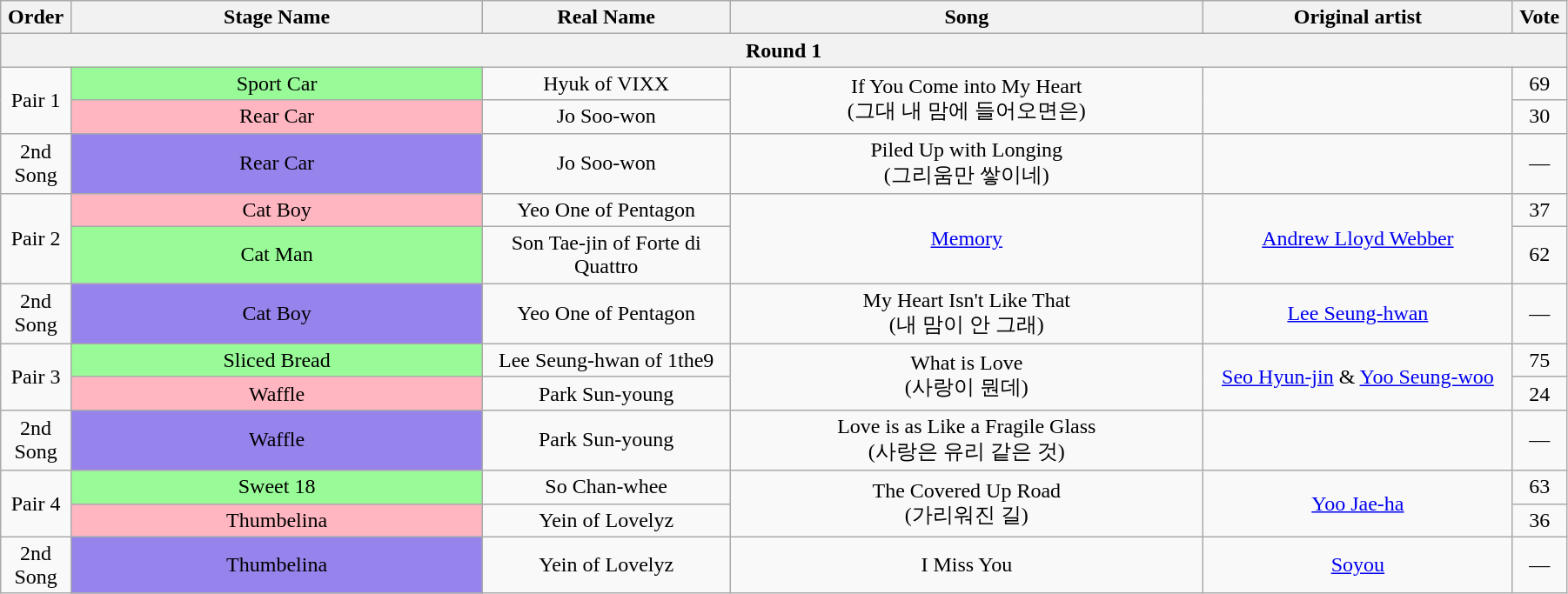<table class="wikitable" style="text-align:center; width:95%;">
<tr>
<th style="width:1%;">Order</th>
<th style="width:20%;">Stage Name</th>
<th style="width:12%;">Real Name</th>
<th style="width:23%;">Song</th>
<th style="width:15%;">Original artist</th>
<th style="width:1%;">Vote</th>
</tr>
<tr>
<th colspan=6>Round 1</th>
</tr>
<tr>
<td rowspan=2>Pair 1</td>
<td bgcolor="palegreen">Sport Car</td>
<td>Hyuk of VIXX</td>
<td rowspan=2>If You Come into My Heart<br>(그대 내 맘에 들어오면은)</td>
<td rowspan=2></td>
<td>69</td>
</tr>
<tr>
<td bgcolor="lightpink">Rear Car</td>
<td>Jo Soo-won</td>
<td>30</td>
</tr>
<tr>
<td>2nd Song</td>
<td bgcolor="#9683EC">Rear Car</td>
<td>Jo Soo-won</td>
<td>Piled Up with Longing<br>(그리움만 쌓이네)</td>
<td></td>
<td>—</td>
</tr>
<tr>
<td rowspan=2>Pair 2</td>
<td bgcolor="lightpink">Cat Boy</td>
<td>Yeo One of Pentagon</td>
<td rowspan=2><a href='#'>Memory</a> </td>
<td rowspan=2><a href='#'>Andrew Lloyd Webber</a></td>
<td>37</td>
</tr>
<tr>
<td bgcolor="palegreen">Cat Man</td>
<td>Son Tae-jin of Forte di Quattro</td>
<td>62</td>
</tr>
<tr>
<td>2nd Song</td>
<td bgcolor="#9683EC">Cat Boy</td>
<td>Yeo One of Pentagon</td>
<td>My Heart Isn't Like That<br>(내 맘이 안 그래)</td>
<td><a href='#'>Lee Seung-hwan</a></td>
<td>—</td>
</tr>
<tr>
<td rowspan=2>Pair 3</td>
<td bgcolor="palegreen">Sliced Bread</td>
<td>Lee Seung-hwan of 1the9</td>
<td rowspan=2>What is Love <br>(사랑이 뭔데)</td>
<td rowspan=2><a href='#'>Seo Hyun-jin</a> & <a href='#'>Yoo Seung-woo</a></td>
<td>75</td>
</tr>
<tr>
<td bgcolor="lightpink">Waffle</td>
<td>Park Sun-young</td>
<td>24</td>
</tr>
<tr>
<td>2nd Song</td>
<td bgcolor="#9683EC">Waffle</td>
<td>Park Sun-young</td>
<td>Love is as Like a Fragile Glass<br>(사랑은 유리 같은 것)</td>
<td></td>
<td>—</td>
</tr>
<tr>
<td rowspan=2>Pair 4</td>
<td bgcolor="palegreen">Sweet 18</td>
<td>So Chan-whee</td>
<td rowspan=2>The Covered Up Road<br>(가리워진 길)</td>
<td rowspan=2><a href='#'>Yoo Jae-ha</a></td>
<td>63</td>
</tr>
<tr>
<td bgcolor="lightpink">Thumbelina</td>
<td>Yein of Lovelyz</td>
<td>36</td>
</tr>
<tr>
<td>2nd Song</td>
<td bgcolor="#9683EC">Thumbelina</td>
<td>Yein of Lovelyz</td>
<td>I Miss You</td>
<td><a href='#'>Soyou</a></td>
<td>—</td>
</tr>
</table>
